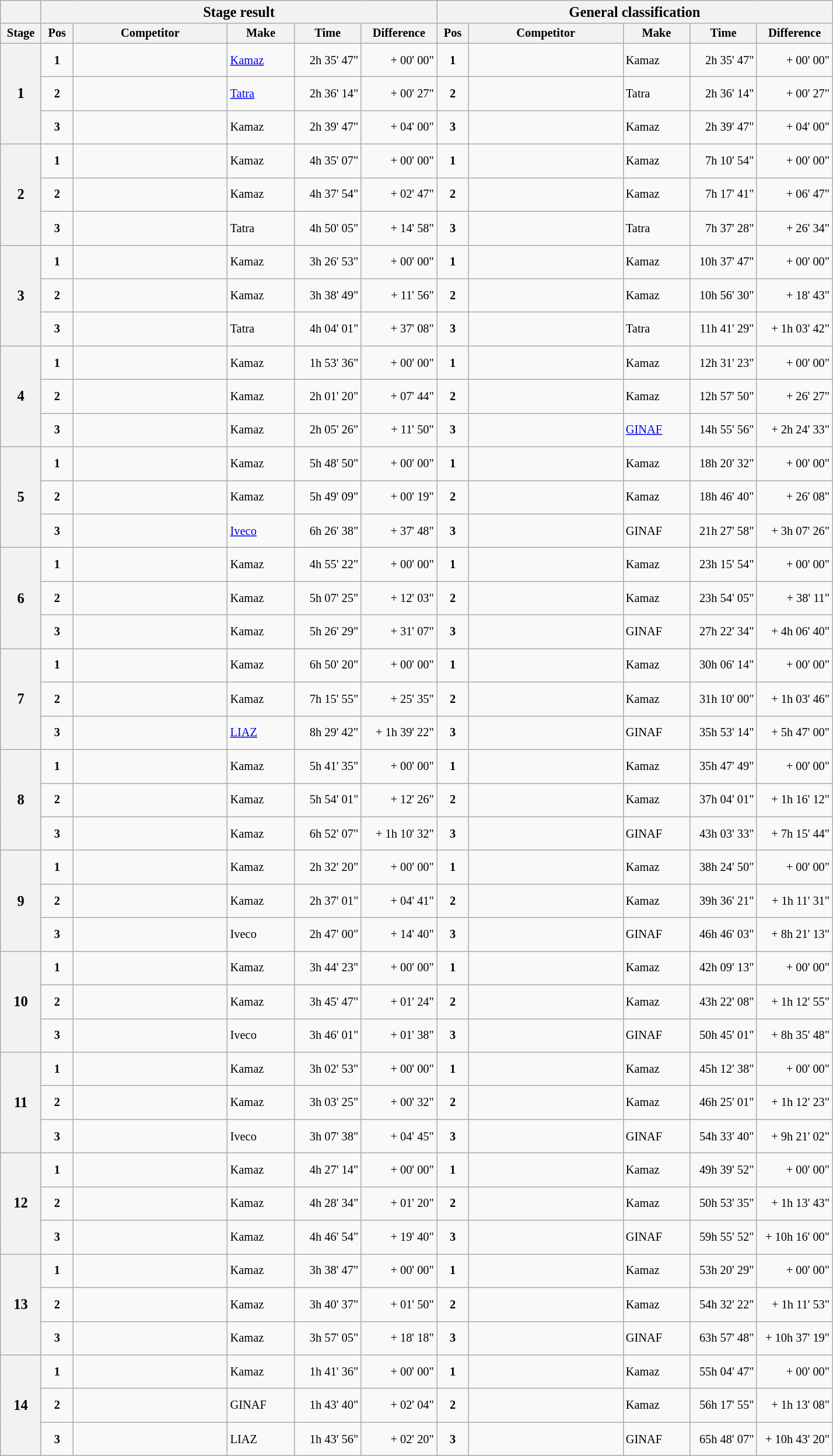<table class="wikitable" style="font-size:85%;">
<tr>
<th></th>
<th colspan=5><big>Stage result </big></th>
<th colspan=5><big>General classification</big></th>
</tr>
<tr>
<th width="40px">Stage</th>
<th width="30px">Pos</th>
<th width="170px">Competitor</th>
<th width="70px">Make</th>
<th width="70px">Time</th>
<th width="80px">Difference</th>
<th width="30px">Pos</th>
<th width="170px">Competitor</th>
<th width="70px">Make</th>
<th width="70px">Time</th>
<th width="80px">Difference</th>
</tr>
<tr>
<th rowspan=3><big>1</big></th>
<td align=center><strong>1</strong></td>
<td> <br> <br></td>
<td><a href='#'>Kamaz</a></td>
<td align=right>2h 35' 47"</td>
<td align=right>+ 00' 00"</td>
<td align=center><strong>1</strong></td>
<td> <br> <br></td>
<td>Kamaz</td>
<td align=right>2h 35' 47"</td>
<td align=right>+ 00' 00"</td>
</tr>
<tr>
<td align=center><strong>2</strong></td>
<td> <br>  <br></td>
<td><a href='#'>Tatra</a></td>
<td align=right>2h 36' 14"</td>
<td align=right>+ 00' 27"</td>
<td align=center><strong>2</strong></td>
<td> <br>  <br></td>
<td>Tatra</td>
<td align=right>2h 36' 14"</td>
<td align=right>+ 00' 27"</td>
</tr>
<tr>
<td align=center><strong>3</strong></td>
<td> <br> <br></td>
<td>Kamaz</td>
<td align=right>2h 39' 47"</td>
<td align=right>+ 04' 00"</td>
<td align=center><strong>3</strong></td>
<td> <br> <br></td>
<td>Kamaz</td>
<td align=right>2h 39' 47"</td>
<td align=right>+ 04' 00"</td>
</tr>
<tr>
<th rowspan=3><big>2</big></th>
<td align=center><strong>1</strong></td>
<td> <br> <br></td>
<td>Kamaz</td>
<td align=right>4h 35' 07"</td>
<td align=right>+ 00' 00"</td>
<td align=center><strong>1</strong></td>
<td> <br> <br></td>
<td>Kamaz</td>
<td align=right>7h 10' 54"</td>
<td align=right>+ 00' 00"</td>
</tr>
<tr>
<td align=center><strong>2</strong></td>
<td> <br> <br></td>
<td>Kamaz</td>
<td align=right>4h 37' 54"</td>
<td align=right>+ 02' 47"</td>
<td align=center><strong>2</strong></td>
<td> <br> <br></td>
<td>Kamaz</td>
<td align=right>7h 17' 41"</td>
<td align=right>+ 06' 47"</td>
</tr>
<tr>
<td align=center><strong>3</strong></td>
<td> <br>  <br></td>
<td>Tatra</td>
<td align=right>4h 50' 05"</td>
<td align=right>+ 14' 58"</td>
<td align=center><strong>3</strong></td>
<td> <br>  <br></td>
<td>Tatra</td>
<td align=right>7h 37' 28"</td>
<td align=right>+ 26' 34"</td>
</tr>
<tr>
<th rowspan=3><big>3</big></th>
<td align=center><strong>1</strong></td>
<td> <br> <br></td>
<td>Kamaz</td>
<td align=right>3h 26' 53"</td>
<td align=right>+ 00' 00"</td>
<td align=center><strong>1</strong></td>
<td> <br> <br></td>
<td>Kamaz</td>
<td align=right>10h 37' 47"</td>
<td align=right>+ 00' 00"</td>
</tr>
<tr>
<td align=center><strong>2</strong></td>
<td> <br> <br></td>
<td>Kamaz</td>
<td align=right>3h 38' 49"</td>
<td align=right>+ 11' 56"</td>
<td align=center><strong>2</strong></td>
<td> <br> <br></td>
<td>Kamaz</td>
<td align=right>10h 56' 30"</td>
<td align=right>+ 18' 43"</td>
</tr>
<tr>
<td align=center><strong>3</strong></td>
<td> <br>  <br></td>
<td>Tatra</td>
<td align=right>4h 04' 01"</td>
<td align=right>+ 37' 08"</td>
<td align=center><strong>3</strong></td>
<td> <br>  <br></td>
<td>Tatra</td>
<td align=right>11h 41' 29"</td>
<td align=right>+ 1h 03' 42"</td>
</tr>
<tr>
<th rowspan=3><big>4</big></th>
<td align=center><strong>1</strong></td>
<td> <br> <br></td>
<td>Kamaz</td>
<td align=right>1h 53' 36"</td>
<td align=right>+ 00' 00"</td>
<td align=center><strong>1</strong></td>
<td> <br> <br></td>
<td>Kamaz</td>
<td align=right>12h 31' 23"</td>
<td align=right>+ 00' 00"</td>
</tr>
<tr>
<td align=center><strong>2</strong></td>
<td> <br> <br></td>
<td>Kamaz</td>
<td align=right>2h 01' 20"</td>
<td align=right>+ 07' 44"</td>
<td align=center><strong>2</strong></td>
<td> <br> <br></td>
<td>Kamaz</td>
<td align=right>12h 57' 50"</td>
<td align=right>+ 26' 27"</td>
</tr>
<tr>
<td align=center><strong>3</strong></td>
<td> <br> <br></td>
<td>Kamaz</td>
<td align=right>2h 05' 26"</td>
<td align=right>+ 11' 50"</td>
<td align=center><strong>3</strong></td>
<td> <br> <br></td>
<td><a href='#'>GINAF</a></td>
<td align=right>14h 55' 56"</td>
<td align=right>+ 2h 24' 33"</td>
</tr>
<tr>
<th rowspan=3><big>5</big></th>
<td align=center><strong>1</strong></td>
<td> <br> <br></td>
<td>Kamaz</td>
<td align=right>5h 48' 50"</td>
<td align=right>+ 00' 00"</td>
<td align=center><strong>1</strong></td>
<td> <br> <br></td>
<td>Kamaz</td>
<td align=right>18h 20' 32"</td>
<td align=right>+ 00' 00"</td>
</tr>
<tr>
<td align=center><strong>2</strong></td>
<td> <br> <br></td>
<td>Kamaz</td>
<td align=right>5h 49' 09"</td>
<td align=right>+ 00' 19"</td>
<td align=center><strong>2</strong></td>
<td> <br> <br></td>
<td>Kamaz</td>
<td align=right>18h 46' 40"</td>
<td align=right>+ 26' 08"</td>
</tr>
<tr>
<td align=center><strong>3</strong></td>
<td> <br> <br></td>
<td><a href='#'>Iveco</a></td>
<td align=right>6h 26' 38"</td>
<td align=right>+ 37' 48"</td>
<td align=center><strong>3</strong></td>
<td> <br> <br></td>
<td>GINAF</td>
<td align=right>21h 27' 58"</td>
<td align=right>+ 3h 07' 26"</td>
</tr>
<tr>
<th rowspan=3><big>6</big></th>
<td align=center><strong>1</strong></td>
<td> <br> <br></td>
<td>Kamaz</td>
<td align=right>4h 55' 22"</td>
<td align=right>+ 00' 00"</td>
<td align=center><strong>1</strong></td>
<td> <br> <br></td>
<td>Kamaz</td>
<td align=right>23h 15' 54"</td>
<td align=right>+ 00' 00"</td>
</tr>
<tr>
<td align=center><strong>2</strong></td>
<td> <br> <br></td>
<td>Kamaz</td>
<td align=right>5h 07' 25"</td>
<td align=right>+ 12' 03"</td>
<td align=center><strong>2</strong></td>
<td> <br> <br></td>
<td>Kamaz</td>
<td align=right>23h 54' 05"</td>
<td align=right>+ 38' 11"</td>
</tr>
<tr>
<td align=center><strong>3</strong></td>
<td> <br> <br></td>
<td>Kamaz</td>
<td align=right>5h 26' 29"</td>
<td align=right>+ 31' 07"</td>
<td align=center><strong>3</strong></td>
<td> <br> <br></td>
<td>GINAF</td>
<td align=right>27h 22' 34"</td>
<td align=right>+ 4h 06' 40"</td>
</tr>
<tr>
<th rowspan=3><big>7</big></th>
<td align=center><strong>1</strong></td>
<td> <br> <br></td>
<td>Kamaz</td>
<td align=right>6h 50' 20"</td>
<td align=right>+ 00' 00"</td>
<td align=center><strong>1</strong></td>
<td> <br> <br></td>
<td>Kamaz</td>
<td align=right>30h 06' 14"</td>
<td align=right>+ 00' 00"</td>
</tr>
<tr>
<td align=center><strong>2</strong></td>
<td> <br> <br></td>
<td>Kamaz</td>
<td align=right>7h 15' 55"</td>
<td align=right>+ 25' 35"</td>
<td align=center><strong>2</strong></td>
<td> <br> <br></td>
<td>Kamaz</td>
<td align=right>31h 10' 00"</td>
<td align=right>+ 1h 03' 46"</td>
</tr>
<tr>
<td align=center><strong>3</strong></td>
<td> <br> <br></td>
<td><a href='#'>LIAZ</a></td>
<td align=right>8h 29' 42"</td>
<td align=right>+ 1h 39' 22"</td>
<td align=center><strong>3</strong></td>
<td> <br> <br></td>
<td>GINAF</td>
<td align=right>35h 53' 14"</td>
<td align=right>+ 5h 47' 00"</td>
</tr>
<tr>
<th rowspan=3><big>8</big></th>
<td align=center><strong>1</strong></td>
<td> <br> <br></td>
<td>Kamaz</td>
<td align=right>5h 41' 35"</td>
<td align=right>+ 00' 00"</td>
<td align=center><strong>1</strong></td>
<td> <br> <br></td>
<td>Kamaz</td>
<td align=right>35h 47' 49"</td>
<td align=right>+ 00' 00"</td>
</tr>
<tr>
<td align=center><strong>2</strong></td>
<td> <br> <br></td>
<td>Kamaz</td>
<td align=right>5h 54' 01"</td>
<td align=right>+ 12' 26"</td>
<td align=center><strong>2</strong></td>
<td> <br> <br></td>
<td>Kamaz</td>
<td align=right>37h 04' 01"</td>
<td align=right>+ 1h 16' 12"</td>
</tr>
<tr>
<td align=center><strong>3</strong></td>
<td> <br> <br></td>
<td>Kamaz</td>
<td align=right>6h 52' 07"</td>
<td align=right>+ 1h 10' 32"</td>
<td align=center><strong>3</strong></td>
<td> <br> <br></td>
<td>GINAF</td>
<td align=right>43h 03' 33"</td>
<td align=right>+ 7h 15' 44"</td>
</tr>
<tr>
<th rowspan=3><big>9</big></th>
<td align=center><strong>1</strong></td>
<td> <br> <br></td>
<td>Kamaz</td>
<td align=right>2h 32' 20"</td>
<td align=right>+ 00' 00"</td>
<td align=center><strong>1</strong></td>
<td> <br> <br></td>
<td>Kamaz</td>
<td align=right>38h 24' 50"</td>
<td align=right>+ 00' 00"</td>
</tr>
<tr>
<td align=center><strong>2</strong></td>
<td> <br> <br></td>
<td>Kamaz</td>
<td align=right>2h 37' 01"</td>
<td align=right>+ 04' 41"</td>
<td align=center><strong>2</strong></td>
<td> <br> <br></td>
<td>Kamaz</td>
<td align=right>39h 36' 21"</td>
<td align=right>+ 1h 11' 31"</td>
</tr>
<tr>
<td align=center><strong>3</strong></td>
<td> <br> <br></td>
<td>Iveco</td>
<td align=right>2h 47' 00"</td>
<td align=right>+ 14' 40"</td>
<td align=center><strong>3</strong></td>
<td> <br> <br></td>
<td>GINAF</td>
<td align=right>46h 46' 03"</td>
<td align=right>+ 8h 21' 13"</td>
</tr>
<tr>
<th rowspan=3><big>10</big></th>
<td align=center><strong>1</strong></td>
<td> <br> <br></td>
<td>Kamaz</td>
<td align=right>3h 44' 23"</td>
<td align=right>+ 00' 00"</td>
<td align=center><strong>1</strong></td>
<td> <br> <br></td>
<td>Kamaz</td>
<td align=right>42h 09' 13"</td>
<td align=right>+ 00' 00"</td>
</tr>
<tr>
<td align=center><strong>2</strong></td>
<td> <br> <br></td>
<td>Kamaz</td>
<td align=right>3h 45' 47"</td>
<td align=right>+ 01' 24"</td>
<td align=center><strong>2</strong></td>
<td> <br> <br></td>
<td>Kamaz</td>
<td align=right>43h 22' 08"</td>
<td align=right>+ 1h 12' 55"</td>
</tr>
<tr>
<td align=center><strong>3</strong></td>
<td> <br> <br></td>
<td>Iveco</td>
<td align=right>3h 46' 01"</td>
<td align=right>+ 01' 38"</td>
<td align=center><strong>3</strong></td>
<td> <br> <br></td>
<td>GINAF</td>
<td align=right>50h 45' 01"</td>
<td align=right>+ 8h 35' 48"</td>
</tr>
<tr>
<th rowspan=3><big>11</big></th>
<td align=center><strong>1</strong></td>
<td> <br> <br></td>
<td>Kamaz</td>
<td align=right>3h 02' 53"</td>
<td align=right>+ 00' 00"</td>
<td align=center><strong>1</strong></td>
<td> <br> <br></td>
<td>Kamaz</td>
<td align=right>45h 12' 38"</td>
<td align=right>+ 00' 00"</td>
</tr>
<tr>
<td align=center><strong>2</strong></td>
<td> <br> <br></td>
<td>Kamaz</td>
<td align=right>3h 03' 25"</td>
<td align=right>+ 00' 32"</td>
<td align=center><strong>2</strong></td>
<td> <br> <br></td>
<td>Kamaz</td>
<td align=right>46h 25' 01"</td>
<td align=right>+ 1h 12' 23"</td>
</tr>
<tr>
<td align=center><strong>3</strong></td>
<td> <br> <br></td>
<td>Iveco</td>
<td align=right>3h 07' 38"</td>
<td align=right>+ 04' 45"</td>
<td align=center><strong>3</strong></td>
<td> <br> <br></td>
<td>GINAF</td>
<td align=right>54h 33' 40"</td>
<td align=right>+ 9h 21' 02"</td>
</tr>
<tr>
<th rowspan=3><big>12</big></th>
<td align=center><strong>1</strong></td>
<td> <br> <br></td>
<td>Kamaz</td>
<td align=right>4h 27' 14"</td>
<td align=right>+ 00' 00"</td>
<td align=center><strong>1</strong></td>
<td> <br> <br></td>
<td>Kamaz</td>
<td align=right>49h 39' 52"</td>
<td align=right>+ 00' 00"</td>
</tr>
<tr>
<td align=center><strong>2</strong></td>
<td> <br> <br></td>
<td>Kamaz</td>
<td align=right>4h 28' 34"</td>
<td align=right>+ 01' 20"</td>
<td align=center><strong>2</strong></td>
<td> <br> <br></td>
<td>Kamaz</td>
<td align=right>50h 53' 35"</td>
<td align=right>+ 1h 13' 43"</td>
</tr>
<tr>
<td align=center><strong>3</strong></td>
<td> <br> <br></td>
<td>Kamaz</td>
<td align=right>4h 46' 54"</td>
<td align=right>+ 19' 40"</td>
<td align=center><strong>3</strong></td>
<td> <br> <br></td>
<td>GINAF</td>
<td align=right>59h 55' 52"</td>
<td align=right>+ 10h 16' 00"</td>
</tr>
<tr>
<th rowspan=3><big>13</big></th>
<td align=center><strong>1</strong></td>
<td> <br> <br></td>
<td>Kamaz</td>
<td align=right>3h 38' 47"</td>
<td align=right>+ 00' 00"</td>
<td align=center><strong>1</strong></td>
<td> <br> <br></td>
<td>Kamaz</td>
<td align=right>53h 20' 29"</td>
<td align=right>+ 00' 00"</td>
</tr>
<tr>
<td align=center><strong>2</strong></td>
<td> <br> <br></td>
<td>Kamaz</td>
<td align=right>3h 40' 37"</td>
<td align=right>+ 01' 50"</td>
<td align=center><strong>2</strong></td>
<td> <br> <br></td>
<td>Kamaz</td>
<td align=right>54h 32' 22"</td>
<td align=right>+ 1h 11' 53"</td>
</tr>
<tr>
<td align=center><strong>3</strong></td>
<td> <br> <br></td>
<td>Kamaz</td>
<td align=right>3h 57' 05"</td>
<td align=right>+  18' 18"</td>
<td align=center><strong>3</strong></td>
<td> <br> <br></td>
<td>GINAF</td>
<td align=right>63h 57' 48"</td>
<td align=right>+ 10h 37' 19"</td>
</tr>
<tr>
<th rowspan=3><big>14</big></th>
<td align=center><strong>1</strong></td>
<td> <br> <br></td>
<td>Kamaz</td>
<td align=right>1h 41' 36"</td>
<td align=right>+  00' 00"</td>
<td align=center><strong>1</strong></td>
<td> <br> <br></td>
<td>Kamaz</td>
<td align=right>55h 04' 47"</td>
<td align=right>+ 00' 00"</td>
</tr>
<tr>
<td align=center><strong>2</strong></td>
<td> <br> <br></td>
<td>GINAF</td>
<td align=right>1h 43' 40"</td>
<td align=right>+  02' 04"</td>
<td align=center><strong>2</strong></td>
<td> <br> <br></td>
<td>Kamaz</td>
<td align=right>56h 17' 55"</td>
<td align=right>+ 1h 13' 08"</td>
</tr>
<tr>
<td align=center><strong>3</strong></td>
<td> <br> <br></td>
<td>LIAZ</td>
<td align=right>1h 43' 56"</td>
<td align=right>+ 02' 20"</td>
<td align=center><strong>3</strong></td>
<td> <br> <br></td>
<td>GINAF</td>
<td align=right>65h 48' 07"</td>
<td align=right>+ 10h 43' 20"</td>
</tr>
</table>
